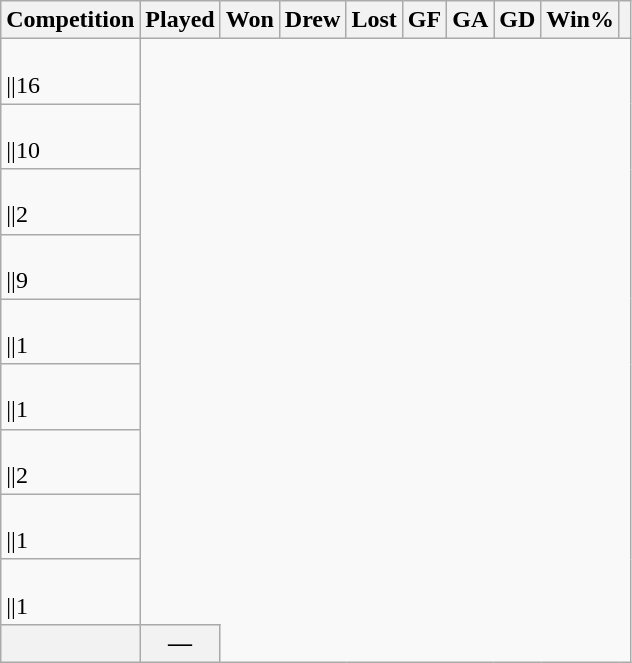<table class="wikitable sortable" style="text-align: center;">
<tr>
<th>Competition</th>
<th>Played</th>
<th>Won</th>
<th>Drew</th>
<th>Lost</th>
<th>GF</th>
<th>GA</th>
<th>GD</th>
<th>Win%</th>
<th></th>
</tr>
<tr>
<td align=left><br>||16</td>
</tr>
<tr>
<td align=left><br>||10</td>
</tr>
<tr>
<td align=left><br>||2</td>
</tr>
<tr>
<td align=left><br>||9</td>
</tr>
<tr>
<td align=left><br>||1</td>
</tr>
<tr>
<td align=left><br>||1</td>
</tr>
<tr>
<td align=left><br>||2</td>
</tr>
<tr>
<td align=left><br>||1</td>
</tr>
<tr>
<td align=left><br>||1</td>
</tr>
<tr class="sortbottom">
<th><br></th>
<th>—</th>
</tr>
</table>
